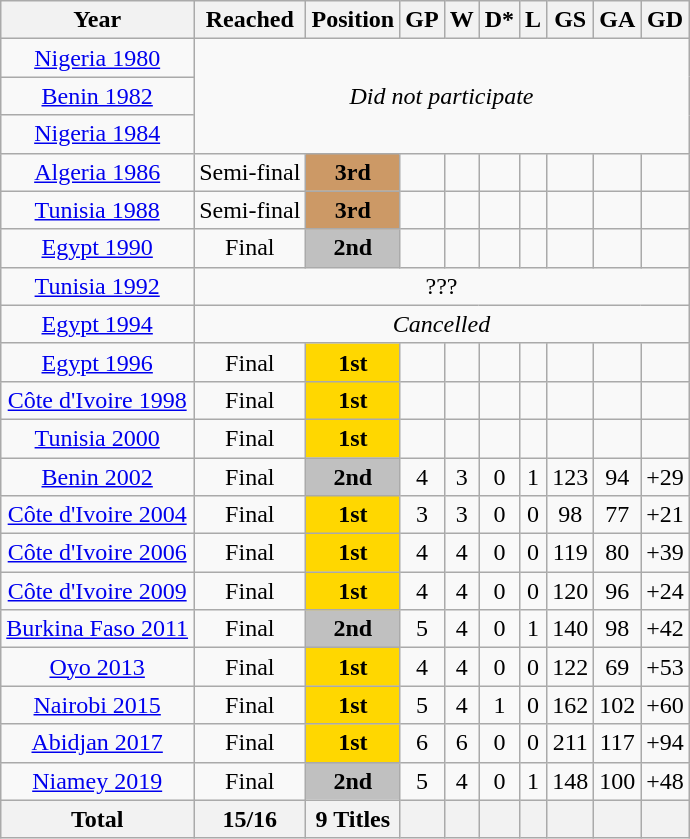<table class="wikitable" style="text-align: center;">
<tr>
<th>Year</th>
<th>Reached</th>
<th>Position</th>
<th>GP</th>
<th>W</th>
<th>D*</th>
<th>L</th>
<th>GS</th>
<th>GA</th>
<th>GD</th>
</tr>
<tr>
<td><a href='#'>Nigeria 1980</a></td>
<td rowspan="3" colspan="9"><em>Did not participate</em></td>
</tr>
<tr>
<td><a href='#'>Benin 1982</a></td>
</tr>
<tr>
<td><a href='#'>Nigeria 1984</a></td>
</tr>
<tr>
<td><a href='#'>Algeria 1986</a></td>
<td>Semi-final</td>
<td bgcolor=#cc9966><strong>3rd</strong></td>
<td></td>
<td></td>
<td></td>
<td></td>
<td></td>
<td></td>
<td></td>
</tr>
<tr>
<td><a href='#'>Tunisia 1988</a></td>
<td>Semi-final</td>
<td bgcolor=#cc9966><strong>3rd</strong></td>
<td></td>
<td></td>
<td></td>
<td></td>
<td></td>
<td></td>
<td></td>
</tr>
<tr>
<td><a href='#'>Egypt 1990</a></td>
<td>Final</td>
<td bgcolor=silver><strong>2nd</strong></td>
<td></td>
<td></td>
<td></td>
<td></td>
<td></td>
<td></td>
<td></td>
</tr>
<tr>
<td><a href='#'>Tunisia 1992</a></td>
<td colspan="9">???</td>
</tr>
<tr>
<td><a href='#'>Egypt 1994</a></td>
<td colspan="9"><em>Cancelled</em></td>
</tr>
<tr>
<td><a href='#'>Egypt 1996</a></td>
<td>Final</td>
<td bgcolor=gold><strong>1st</strong></td>
<td></td>
<td></td>
<td></td>
<td></td>
<td></td>
<td></td>
<td></td>
</tr>
<tr>
<td><a href='#'>Côte d'Ivoire 1998</a></td>
<td>Final</td>
<td bgcolor=gold><strong>1st</strong></td>
<td></td>
<td></td>
<td></td>
<td></td>
<td></td>
<td></td>
<td></td>
</tr>
<tr>
<td><a href='#'>Tunisia 2000</a></td>
<td>Final</td>
<td bgcolor=gold><strong>1st</strong></td>
<td></td>
<td></td>
<td></td>
<td></td>
<td></td>
<td></td>
<td></td>
</tr>
<tr>
<td><a href='#'>Benin 2002</a></td>
<td>Final</td>
<td bgcolor=silver><strong>2nd</strong></td>
<td>4</td>
<td>3</td>
<td>0</td>
<td>1</td>
<td>123</td>
<td>94</td>
<td>+29</td>
</tr>
<tr>
<td><a href='#'>Côte d'Ivoire 2004</a></td>
<td>Final</td>
<td bgcolor=gold><strong>1st</strong></td>
<td>3</td>
<td>3</td>
<td>0</td>
<td>0</td>
<td>98</td>
<td>77</td>
<td>+21</td>
</tr>
<tr>
<td><a href='#'>Côte d'Ivoire 2006</a></td>
<td>Final</td>
<td bgcolor=gold><strong>1st</strong></td>
<td>4</td>
<td>4</td>
<td>0</td>
<td>0</td>
<td>119</td>
<td>80</td>
<td>+39</td>
</tr>
<tr>
<td><a href='#'>Côte d'Ivoire 2009</a></td>
<td>Final</td>
<td bgcolor=gold><strong>1st</strong></td>
<td>4</td>
<td>4</td>
<td>0</td>
<td>0</td>
<td>120</td>
<td>96</td>
<td>+24</td>
</tr>
<tr>
<td><a href='#'>Burkina Faso 2011</a></td>
<td>Final</td>
<td bgcolor=silver><strong>2nd</strong></td>
<td>5</td>
<td>4</td>
<td>0</td>
<td>1</td>
<td>140</td>
<td>98</td>
<td>+42</td>
</tr>
<tr>
<td><a href='#'>Oyo 2013</a></td>
<td>Final</td>
<td bgcolor=gold><strong>1st</strong></td>
<td>4</td>
<td>4</td>
<td>0</td>
<td>0</td>
<td>122</td>
<td>69</td>
<td>+53</td>
</tr>
<tr>
<td><a href='#'>Nairobi 2015</a></td>
<td>Final</td>
<td bgcolor=gold><strong>1st</strong></td>
<td>5</td>
<td>4</td>
<td>1</td>
<td>0</td>
<td>162</td>
<td>102</td>
<td>+60</td>
</tr>
<tr>
<td><a href='#'>Abidjan 2017</a></td>
<td>Final</td>
<td bgcolor=gold><strong>1st</strong></td>
<td>6</td>
<td>6</td>
<td>0</td>
<td>0</td>
<td>211</td>
<td>117</td>
<td>+94</td>
</tr>
<tr>
<td><a href='#'>Niamey 2019</a></td>
<td>Final</td>
<td bgcolor=silver><strong>2nd</strong></td>
<td>5</td>
<td>4</td>
<td>0</td>
<td>1</td>
<td>148</td>
<td>100</td>
<td>+48</td>
</tr>
<tr>
<th>Total</th>
<th>15/16</th>
<th>9 Titles</th>
<th></th>
<th></th>
<th></th>
<th></th>
<th></th>
<th></th>
<th></th>
</tr>
</table>
